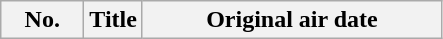<table class="wikitable plainrowheaders">
<tr>
<th scope="col" style="width:3em;">No.</th>
<th scope="col">Title </th>
<th scope="col" style="width:12em;">Original air date<br>


















</th>
</tr>
</table>
